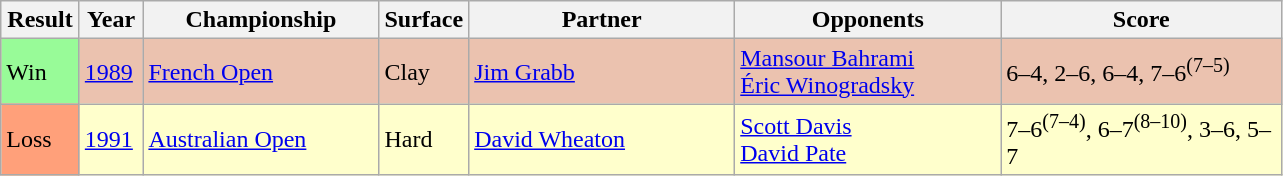<table class="sortable wikitable">
<tr>
<th style="width:45px">Result</th>
<th style="width:35px">Year</th>
<th style="width:150px">Championship</th>
<th style="width:50px">Surface</th>
<th style="width:170px">Partner</th>
<th style="width:170px">Opponents</th>
<th style="width:180px" class="unsortable">Score</th>
</tr>
<tr style="background:#ebc2af;">
<td style="background:#98fb98;">Win</td>
<td><a href='#'>1989</a></td>
<td><a href='#'>French Open</a></td>
<td>Clay</td>
<td> <a href='#'>Jim Grabb</a></td>
<td> <a href='#'>Mansour Bahrami</a><br> <a href='#'>Éric Winogradsky</a></td>
<td>6–4, 2–6, 6–4, 7–6<sup>(7–5)</sup></td>
</tr>
<tr style="background:#ffc;">
<td style="background:#ffa07a;">Loss</td>
<td><a href='#'>1991</a></td>
<td><a href='#'>Australian Open</a></td>
<td>Hard</td>
<td> <a href='#'>David Wheaton</a></td>
<td> <a href='#'>Scott Davis</a><br> <a href='#'>David Pate</a></td>
<td>7–6<sup>(7–4)</sup>, 6–7<sup>(8–10)</sup>, 3–6, 5–7</td>
</tr>
</table>
